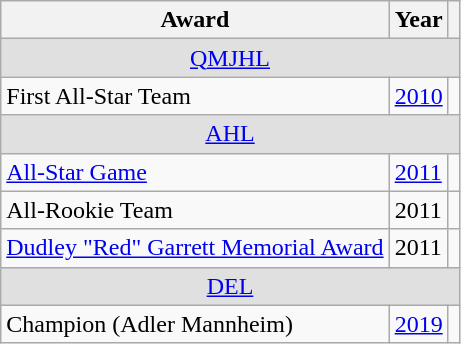<table class="wikitable">
<tr>
<th>Award</th>
<th>Year</th>
<th></th>
</tr>
<tr ALIGN="center" bgcolor="#e0e0e0">
<td colspan="3"><a href='#'>QMJHL</a></td>
</tr>
<tr>
<td>First All-Star Team</td>
<td><a href='#'>2010</a></td>
<td></td>
</tr>
<tr ALIGN="center" bgcolor="#e0e0e0">
<td colspan="3"><a href='#'>AHL</a></td>
</tr>
<tr>
<td><a href='#'>All-Star Game</a></td>
<td><a href='#'>2011</a></td>
<td></td>
</tr>
<tr>
<td>All-Rookie Team</td>
<td>2011</td>
<td></td>
</tr>
<tr>
<td><a href='#'>Dudley "Red" Garrett Memorial Award</a></td>
<td>2011</td>
<td></td>
</tr>
<tr ALIGN="center" bgcolor="#e0e0e0">
<td colspan="3"><a href='#'>DEL</a></td>
</tr>
<tr>
<td>Champion (Adler Mannheim)</td>
<td><a href='#'>2019</a></td>
<td></td>
</tr>
</table>
